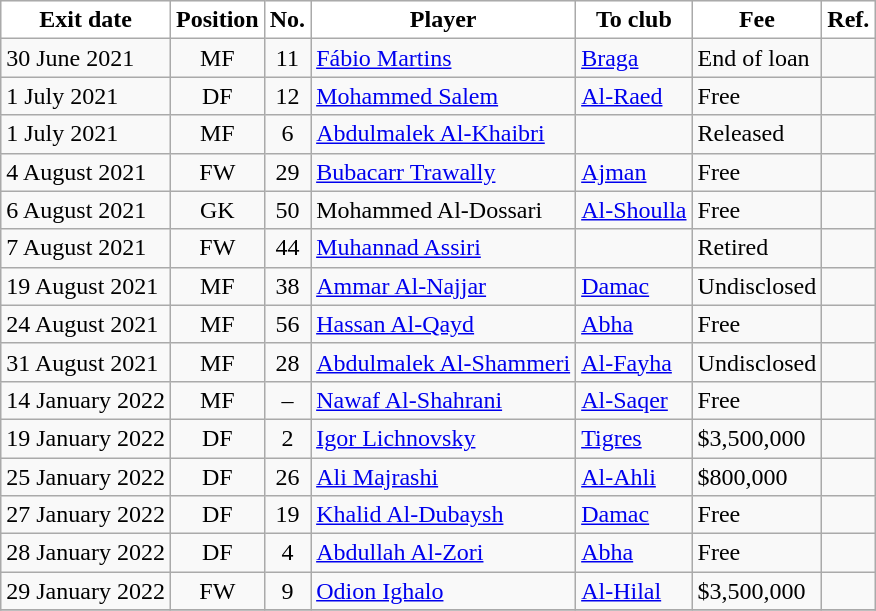<table class="wikitable sortable">
<tr>
<th style="background:white; color:black;"><strong>Exit date</strong></th>
<th style="background:white; color:black;"><strong>Position</strong></th>
<th style="background:white; color:black;"><strong>No.</strong></th>
<th style="background:white; color:black;"><strong>Player</strong></th>
<th style="background:white; color:black;"><strong>To club</strong></th>
<th style="background:white; color:black;"><strong>Fee</strong></th>
<th style="background:white; color:black;"><strong>Ref.</strong></th>
</tr>
<tr>
<td>30 June 2021</td>
<td style="text-align:center;">MF</td>
<td style="text-align:center;">11</td>
<td style="text-align:left;"> <a href='#'>Fábio Martins</a></td>
<td style="text-align:left;"> <a href='#'>Braga</a></td>
<td>End of loan</td>
<td></td>
</tr>
<tr>
<td>1 July 2021</td>
<td style="text-align:center;">DF</td>
<td style="text-align:center;">12</td>
<td style="text-align:left;"> <a href='#'>Mohammed Salem</a></td>
<td style="text-align:left;"> <a href='#'>Al-Raed</a></td>
<td>Free</td>
<td></td>
</tr>
<tr>
<td>1 July 2021</td>
<td style="text-align:center;">MF</td>
<td style="text-align:center;">6</td>
<td style="text-align:left;"> <a href='#'>Abdulmalek Al-Khaibri</a></td>
<td style="text-align:left;"></td>
<td>Released</td>
<td></td>
</tr>
<tr>
<td>4 August 2021</td>
<td style="text-align:center;">FW</td>
<td style="text-align:center;">29</td>
<td style="text-align:left;"> <a href='#'>Bubacarr Trawally</a></td>
<td style="text-align:left;"> <a href='#'>Ajman</a></td>
<td>Free</td>
<td></td>
</tr>
<tr>
<td>6 August 2021</td>
<td style="text-align:center;">GK</td>
<td style="text-align:center;">50</td>
<td style="text-align:left;"> Mohammed Al-Dossari</td>
<td style="text-align:left;"> <a href='#'>Al-Shoulla</a></td>
<td>Free</td>
<td></td>
</tr>
<tr>
<td>7 August 2021</td>
<td style="text-align:center;">FW</td>
<td style="text-align:center;">44</td>
<td style="text-align:left;"> <a href='#'>Muhannad Assiri</a></td>
<td style="text-align:left;"></td>
<td>Retired</td>
<td></td>
</tr>
<tr>
<td>19 August 2021</td>
<td style="text-align:center;">MF</td>
<td style="text-align:center;">38</td>
<td style="text-align:left;"> <a href='#'>Ammar Al-Najjar</a></td>
<td style="text-align:left;"> <a href='#'>Damac</a></td>
<td>Undisclosed</td>
<td></td>
</tr>
<tr>
<td>24 August 2021</td>
<td style="text-align:center;">MF</td>
<td style="text-align:center;">56</td>
<td style="text-align:left;"> <a href='#'>Hassan Al-Qayd</a></td>
<td style="text-align:left;"> <a href='#'>Abha</a></td>
<td>Free</td>
<td></td>
</tr>
<tr>
<td>31 August 2021</td>
<td style="text-align:center;">MF</td>
<td style="text-align:center;">28</td>
<td style="text-align:left;"> <a href='#'>Abdulmalek Al-Shammeri</a></td>
<td style="text-align:left;"> <a href='#'>Al-Fayha</a></td>
<td>Undisclosed</td>
<td></td>
</tr>
<tr>
<td>14 January 2022</td>
<td style="text-align:center;">MF</td>
<td style="text-align:center;">–</td>
<td style="text-align:left;"> <a href='#'>Nawaf Al-Shahrani</a></td>
<td style="text-align:left;"> <a href='#'>Al-Saqer</a></td>
<td>Free</td>
<td></td>
</tr>
<tr>
<td>19 January 2022</td>
<td style="text-align:center;">DF</td>
<td style="text-align:center;">2</td>
<td style="text-align:left;"> <a href='#'>Igor Lichnovsky</a></td>
<td style="text-align:left;"> <a href='#'>Tigres</a></td>
<td>$3,500,000</td>
<td></td>
</tr>
<tr>
<td>25 January 2022</td>
<td style="text-align:center;">DF</td>
<td style="text-align:center;">26</td>
<td style="text-align:left;"> <a href='#'>Ali Majrashi</a></td>
<td style="text-align:left;"> <a href='#'>Al-Ahli</a></td>
<td>$800,000</td>
<td></td>
</tr>
<tr>
<td>27 January 2022</td>
<td style="text-align:center;">DF</td>
<td style="text-align:center;">19</td>
<td style="text-align:left;"> <a href='#'>Khalid Al-Dubaysh</a></td>
<td style="text-align:left;"> <a href='#'>Damac</a></td>
<td>Free</td>
<td></td>
</tr>
<tr>
<td>28 January 2022</td>
<td style="text-align:center;">DF</td>
<td style="text-align:center;">4</td>
<td style="text-align:left;"> <a href='#'>Abdullah Al-Zori</a></td>
<td style="text-align:left;"> <a href='#'>Abha</a></td>
<td>Free</td>
<td></td>
</tr>
<tr>
<td>29 January 2022</td>
<td style="text-align:center;">FW</td>
<td style="text-align:center;">9</td>
<td style="text-align:left;"> <a href='#'>Odion Ighalo</a></td>
<td style="text-align:left;"> <a href='#'>Al-Hilal</a></td>
<td>$3,500,000</td>
<td></td>
</tr>
<tr>
</tr>
</table>
